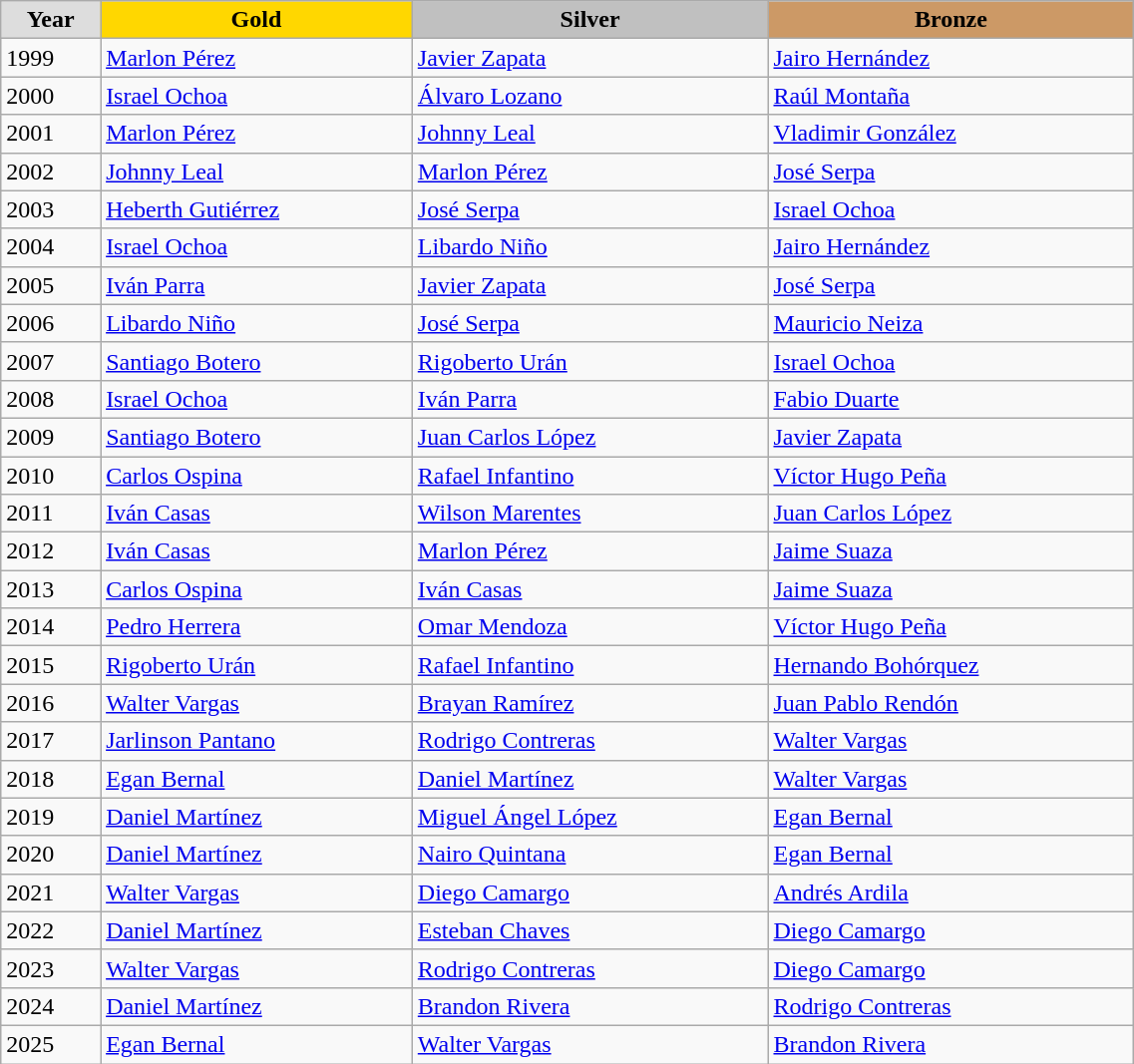<table class="wikitable" style="width: 60%; text-align:left;">
<tr>
<td style="background:#DDDDDD; font-weight:bold; text-align:center;">Year</td>
<td style="background:gold; font-weight:bold; text-align:center;">Gold</td>
<td style="background:silver; font-weight:bold; text-align:center;">Silver</td>
<td style="background:#cc9966; font-weight:bold; text-align:center;">Bronze</td>
</tr>
<tr>
<td>1999</td>
<td><a href='#'>Marlon Pérez</a></td>
<td><a href='#'>Javier Zapata</a></td>
<td><a href='#'>Jairo Hernández</a></td>
</tr>
<tr>
<td>2000</td>
<td><a href='#'>Israel Ochoa</a></td>
<td><a href='#'>Álvaro Lozano</a></td>
<td><a href='#'>Raúl Montaña</a></td>
</tr>
<tr>
<td>2001</td>
<td><a href='#'>Marlon Pérez</a></td>
<td><a href='#'>Johnny Leal</a></td>
<td><a href='#'>Vladimir González</a></td>
</tr>
<tr>
<td>2002</td>
<td><a href='#'>Johnny Leal</a></td>
<td><a href='#'>Marlon Pérez</a></td>
<td><a href='#'>José Serpa</a></td>
</tr>
<tr>
<td>2003</td>
<td><a href='#'>Heberth Gutiérrez</a></td>
<td><a href='#'>José Serpa</a></td>
<td><a href='#'>Israel Ochoa</a></td>
</tr>
<tr>
<td>2004</td>
<td><a href='#'>Israel Ochoa</a></td>
<td><a href='#'>Libardo Niño</a></td>
<td><a href='#'>Jairo Hernández</a></td>
</tr>
<tr>
<td>2005</td>
<td><a href='#'>Iván Parra</a></td>
<td><a href='#'>Javier Zapata</a></td>
<td><a href='#'>José Serpa</a></td>
</tr>
<tr>
<td>2006</td>
<td><a href='#'>Libardo Niño</a></td>
<td><a href='#'>José Serpa</a></td>
<td><a href='#'>Mauricio Neiza</a></td>
</tr>
<tr>
<td>2007</td>
<td><a href='#'>Santiago Botero</a></td>
<td><a href='#'>Rigoberto Urán</a></td>
<td><a href='#'>Israel Ochoa</a></td>
</tr>
<tr>
<td>2008</td>
<td><a href='#'>Israel Ochoa</a></td>
<td><a href='#'>Iván Parra</a></td>
<td><a href='#'>Fabio Duarte</a></td>
</tr>
<tr>
<td>2009</td>
<td><a href='#'>Santiago Botero</a></td>
<td><a href='#'>Juan Carlos López</a></td>
<td><a href='#'>Javier Zapata</a></td>
</tr>
<tr>
<td>2010</td>
<td><a href='#'>Carlos Ospina</a></td>
<td><a href='#'>Rafael Infantino</a></td>
<td><a href='#'>Víctor Hugo Peña</a></td>
</tr>
<tr>
<td>2011</td>
<td><a href='#'>Iván Casas</a></td>
<td><a href='#'>Wilson Marentes</a></td>
<td><a href='#'>Juan Carlos López</a></td>
</tr>
<tr>
<td>2012</td>
<td><a href='#'>Iván Casas</a></td>
<td><a href='#'>Marlon Pérez</a></td>
<td><a href='#'>Jaime Suaza</a></td>
</tr>
<tr>
<td>2013</td>
<td><a href='#'>Carlos Ospina</a></td>
<td><a href='#'>Iván Casas</a></td>
<td><a href='#'>Jaime Suaza</a></td>
</tr>
<tr>
<td>2014</td>
<td><a href='#'>Pedro Herrera</a></td>
<td><a href='#'>Omar Mendoza</a></td>
<td><a href='#'>Víctor Hugo Peña</a></td>
</tr>
<tr>
<td>2015</td>
<td><a href='#'>Rigoberto Urán</a></td>
<td><a href='#'>Rafael Infantino</a></td>
<td><a href='#'>Hernando Bohórquez</a></td>
</tr>
<tr>
<td>2016</td>
<td><a href='#'>Walter Vargas</a></td>
<td><a href='#'>Brayan Ramírez</a></td>
<td><a href='#'>Juan Pablo Rendón</a></td>
</tr>
<tr>
<td>2017</td>
<td><a href='#'>Jarlinson Pantano</a></td>
<td><a href='#'>Rodrigo Contreras</a></td>
<td><a href='#'>Walter Vargas</a></td>
</tr>
<tr>
<td>2018</td>
<td><a href='#'>Egan Bernal</a></td>
<td><a href='#'>Daniel Martínez</a></td>
<td><a href='#'>Walter Vargas</a></td>
</tr>
<tr>
<td>2019</td>
<td><a href='#'>Daniel Martínez</a></td>
<td><a href='#'>Miguel Ángel López</a></td>
<td><a href='#'>Egan Bernal</a></td>
</tr>
<tr>
<td>2020</td>
<td><a href='#'>Daniel Martínez</a></td>
<td><a href='#'>Nairo Quintana</a></td>
<td><a href='#'>Egan Bernal</a></td>
</tr>
<tr>
<td>2021</td>
<td><a href='#'>Walter Vargas</a></td>
<td><a href='#'>Diego Camargo</a></td>
<td><a href='#'>Andrés Ardila</a></td>
</tr>
<tr>
<td>2022</td>
<td><a href='#'>Daniel Martínez</a></td>
<td><a href='#'>Esteban Chaves</a></td>
<td><a href='#'>Diego Camargo</a></td>
</tr>
<tr>
<td>2023</td>
<td><a href='#'>Walter Vargas</a></td>
<td><a href='#'>Rodrigo Contreras</a></td>
<td><a href='#'>Diego Camargo</a></td>
</tr>
<tr>
<td>2024</td>
<td><a href='#'>Daniel Martínez</a></td>
<td><a href='#'>Brandon Rivera</a></td>
<td><a href='#'>Rodrigo Contreras</a></td>
</tr>
<tr>
<td>2025</td>
<td><a href='#'>Egan Bernal</a></td>
<td><a href='#'>Walter Vargas</a></td>
<td><a href='#'>Brandon Rivera</a></td>
</tr>
</table>
